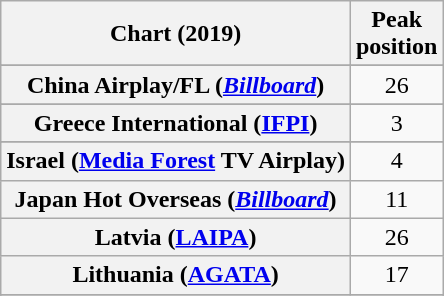<table class="wikitable sortable plainrowheaders" style="text-align:center">
<tr>
<th scope="col">Chart (2019)</th>
<th scope="col">Peak<br>position</th>
</tr>
<tr>
</tr>
<tr>
</tr>
<tr>
</tr>
<tr>
</tr>
<tr>
<th scope="row">China Airplay/FL (<em><a href='#'>Billboard</a></em>)</th>
<td>26</td>
</tr>
<tr>
</tr>
<tr>
</tr>
<tr>
</tr>
<tr>
<th scope="row">Greece International (<a href='#'>IFPI</a>)</th>
<td>3</td>
</tr>
<tr>
</tr>
<tr>
</tr>
<tr>
</tr>
<tr>
<th scope="row">Israel (<a href='#'>Media Forest</a> TV Airplay)</th>
<td>4</td>
</tr>
<tr>
<th scope="row">Japan Hot Overseas (<em><a href='#'>Billboard</a></em>)</th>
<td>11</td>
</tr>
<tr>
<th scope="row">Latvia (<a href='#'>LAIPA</a>)</th>
<td>26</td>
</tr>
<tr>
<th scope="row">Lithuania (<a href='#'>AGATA</a>)</th>
<td>17</td>
</tr>
<tr>
</tr>
<tr>
</tr>
<tr>
</tr>
<tr>
</tr>
<tr>
</tr>
<tr>
</tr>
<tr>
</tr>
<tr>
</tr>
</table>
